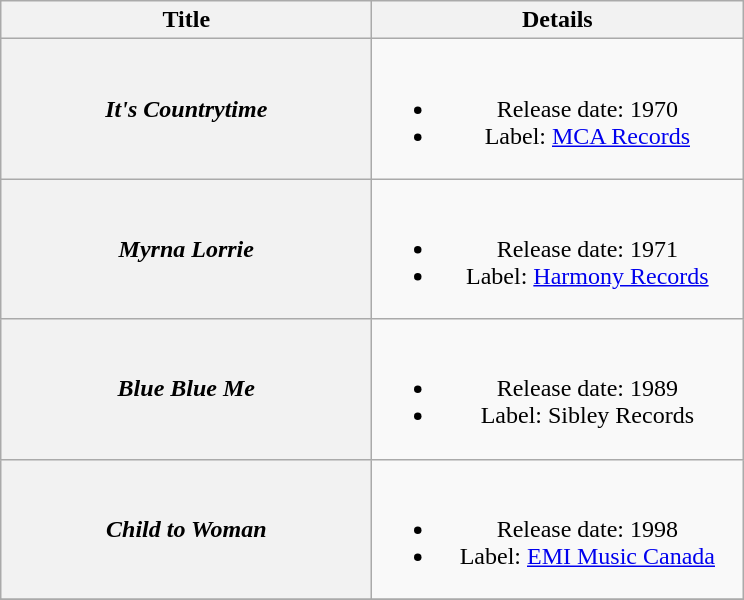<table class="wikitable plainrowheaders" style="text-align:center;">
<tr>
<th style="width:15em;">Title</th>
<th style="width:15em;">Details</th>
</tr>
<tr>
<th scope="row"><em>It's Countrytime</em></th>
<td><br><ul><li>Release date: 1970</li><li>Label: <a href='#'>MCA Records</a></li></ul></td>
</tr>
<tr>
<th scope="row"><em>Myrna Lorrie</em></th>
<td><br><ul><li>Release date: 1971</li><li>Label: <a href='#'>Harmony Records</a></li></ul></td>
</tr>
<tr>
<th scope="row"><em>Blue Blue Me</em></th>
<td><br><ul><li>Release date: 1989</li><li>Label: Sibley Records</li></ul></td>
</tr>
<tr>
<th scope="row"><em>Child to Woman</em></th>
<td><br><ul><li>Release date: 1998</li><li>Label: <a href='#'>EMI Music Canada</a></li></ul></td>
</tr>
<tr>
</tr>
</table>
